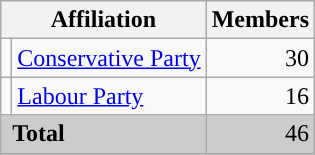<table class="wikitable">
<tr>
<th colspan="2">Affiliation</th>
<th>Members</th>
</tr>
<tr>
<td style="color:inherit;background:"></td>
<td><a href='#'>Conservative Party</a></td>
<td align="right">30</td>
</tr>
<tr>
<td style="color:inherit;background:"></td>
<td><a href='#'>Labour Party</a></td>
<td align="right">16</td>
</tr>
<tr bgcolor="CCCCCC">
<td colspan="2" rowspan="1"> <strong>Total</strong></td>
<td align="right">46</td>
</tr>
<tr>
</tr>
</table>
